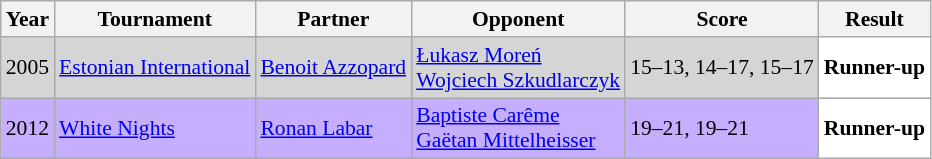<table class="sortable wikitable" style="font-size: 90%;">
<tr>
<th>Year</th>
<th>Tournament</th>
<th>Partner</th>
<th>Opponent</th>
<th>Score</th>
<th>Result</th>
</tr>
<tr style="background:#D5D5D5">
<td align="center">2005</td>
<td align="left"><a href='#'>Estonian International</a></td>
<td align="left"> <a href='#'>Benoit Azzopard</a></td>
<td align="left"> <a href='#'>Łukasz Moreń</a><br> <a href='#'>Wojciech Szkudlarczyk</a></td>
<td align="left">15–13, 14–17, 15–17</td>
<td style="text-align:left; background:white"> <strong>Runner-up</strong></td>
</tr>
<tr style="background:#C6AEFF">
<td align="center">2012</td>
<td align="left"><a href='#'>White Nights</a></td>
<td align="left"> <a href='#'>Ronan Labar</a></td>
<td align="left"> <a href='#'>Baptiste Carême</a><br> <a href='#'>Gaëtan Mittelheisser</a></td>
<td align="left">19–21, 19–21</td>
<td style="text-align:left; background:white"> <strong>Runner-up</strong></td>
</tr>
</table>
